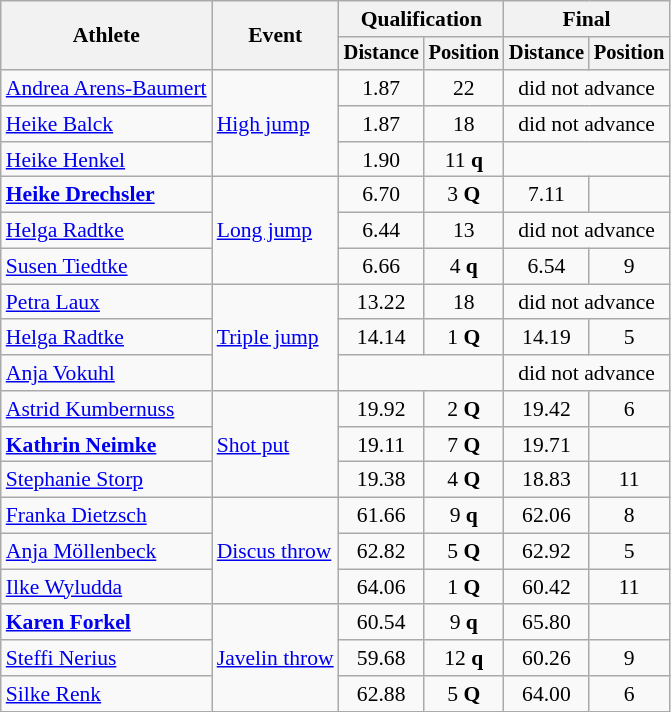<table class=wikitable style=font-size:90%>
<tr>
<th rowspan=2>Athlete</th>
<th rowspan=2>Event</th>
<th colspan=2>Qualification</th>
<th colspan=2>Final</th>
</tr>
<tr style=font-size:95%>
<th>Distance</th>
<th>Position</th>
<th>Distance</th>
<th>Position</th>
</tr>
<tr align=center>
<td align=left><a href='#'>Andrea Arens-Baumert</a></td>
<td align=left rowspan=3><a href='#'>High jump</a></td>
<td>1.87</td>
<td>22</td>
<td colspan=2>did not advance</td>
</tr>
<tr align=center>
<td align=left><a href='#'>Heike Balck</a></td>
<td>1.87</td>
<td>18</td>
<td colspan=2>did not advance</td>
</tr>
<tr align=center>
<td align=left><a href='#'>Heike Henkel</a></td>
<td>1.90</td>
<td>11 <strong>q</strong></td>
<td colspan=2></td>
</tr>
<tr align=center>
<td align=left><strong><a href='#'>Heike Drechsler</a></strong></td>
<td align=left rowspan=3><a href='#'>Long jump</a></td>
<td>6.70</td>
<td>3 <strong>Q</strong></td>
<td>7.11</td>
<td></td>
</tr>
<tr align=center>
<td align=left><a href='#'>Helga Radtke</a></td>
<td>6.44</td>
<td>13</td>
<td colspan=2>did not advance</td>
</tr>
<tr align=center>
<td align=left><a href='#'>Susen Tiedtke</a></td>
<td>6.66</td>
<td>4 <strong>q</strong></td>
<td>6.54</td>
<td>9</td>
</tr>
<tr align=center>
<td align=left><a href='#'>Petra Laux</a></td>
<td align=left rowspan=3><a href='#'>Triple jump</a></td>
<td>13.22</td>
<td>18</td>
<td colspan=2>did not advance</td>
</tr>
<tr align=center>
<td align=left><a href='#'>Helga Radtke</a></td>
<td>14.14</td>
<td>1 <strong>Q</strong></td>
<td>14.19</td>
<td>5</td>
</tr>
<tr align=center>
<td align=left><a href='#'>Anja Vokuhl</a></td>
<td colspan=2></td>
<td colspan=2>did not advance</td>
</tr>
<tr align=center>
<td align=left><a href='#'>Astrid Kumbernuss</a></td>
<td align=left rowspan=3><a href='#'>Shot put</a></td>
<td>19.92</td>
<td>2 <strong>Q</strong></td>
<td>19.42</td>
<td>6</td>
</tr>
<tr align=center>
<td align=left><strong><a href='#'>Kathrin Neimke</a></strong></td>
<td>19.11</td>
<td>7 <strong>Q</strong></td>
<td>19.71</td>
<td></td>
</tr>
<tr align=center>
<td align=left><a href='#'>Stephanie Storp</a></td>
<td>19.38</td>
<td>4 <strong>Q</strong></td>
<td>18.83</td>
<td>11</td>
</tr>
<tr align=center>
<td align=left><a href='#'>Franka Dietzsch</a></td>
<td align=left rowspan=3><a href='#'>Discus throw</a></td>
<td>61.66</td>
<td>9 <strong>q</strong></td>
<td>62.06</td>
<td>8</td>
</tr>
<tr align=center>
<td align=left><a href='#'>Anja Möllenbeck</a></td>
<td>62.82</td>
<td>5 <strong>Q</strong></td>
<td>62.92</td>
<td>5</td>
</tr>
<tr align=center>
<td align=left><a href='#'>Ilke Wyludda</a></td>
<td>64.06</td>
<td>1 <strong>Q</strong></td>
<td>60.42</td>
<td>11</td>
</tr>
<tr align=center>
<td align=left><strong><a href='#'>Karen Forkel</a></strong></td>
<td align=left rowspan=3><a href='#'>Javelin throw</a></td>
<td>60.54</td>
<td>9 <strong>q</strong></td>
<td>65.80</td>
<td></td>
</tr>
<tr align=center>
<td align=left><a href='#'>Steffi Nerius</a></td>
<td>59.68</td>
<td>12 <strong>q</strong></td>
<td>60.26</td>
<td>9</td>
</tr>
<tr align=center>
<td align=left><a href='#'>Silke Renk</a></td>
<td>62.88</td>
<td>5 <strong>Q</strong></td>
<td>64.00</td>
<td>6</td>
</tr>
</table>
